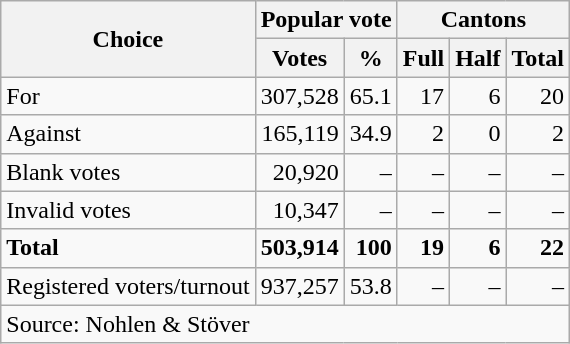<table class=wikitable style=text-align:right>
<tr>
<th rowspan=2>Choice</th>
<th colspan=2>Popular vote</th>
<th colspan=3>Cantons</th>
</tr>
<tr>
<th>Votes</th>
<th>%</th>
<th>Full</th>
<th>Half</th>
<th>Total</th>
</tr>
<tr>
<td align=left>For</td>
<td>307,528</td>
<td>65.1</td>
<td>17</td>
<td>6</td>
<td>20</td>
</tr>
<tr>
<td align=left>Against</td>
<td>165,119</td>
<td>34.9</td>
<td>2</td>
<td>0</td>
<td>2</td>
</tr>
<tr>
<td align=left>Blank votes</td>
<td>20,920</td>
<td>–</td>
<td>–</td>
<td>–</td>
<td>–</td>
</tr>
<tr>
<td align=left>Invalid votes</td>
<td>10,347</td>
<td>–</td>
<td>–</td>
<td>–</td>
<td>–</td>
</tr>
<tr>
<td align=left><strong>Total</strong></td>
<td><strong>503,914</strong></td>
<td><strong>100</strong></td>
<td><strong>19</strong></td>
<td><strong>6</strong></td>
<td><strong>22</strong></td>
</tr>
<tr>
<td align=left>Registered voters/turnout</td>
<td>937,257</td>
<td>53.8</td>
<td>–</td>
<td>–</td>
<td>–</td>
</tr>
<tr>
<td align=left colspan=6>Source: Nohlen & Stöver</td>
</tr>
</table>
